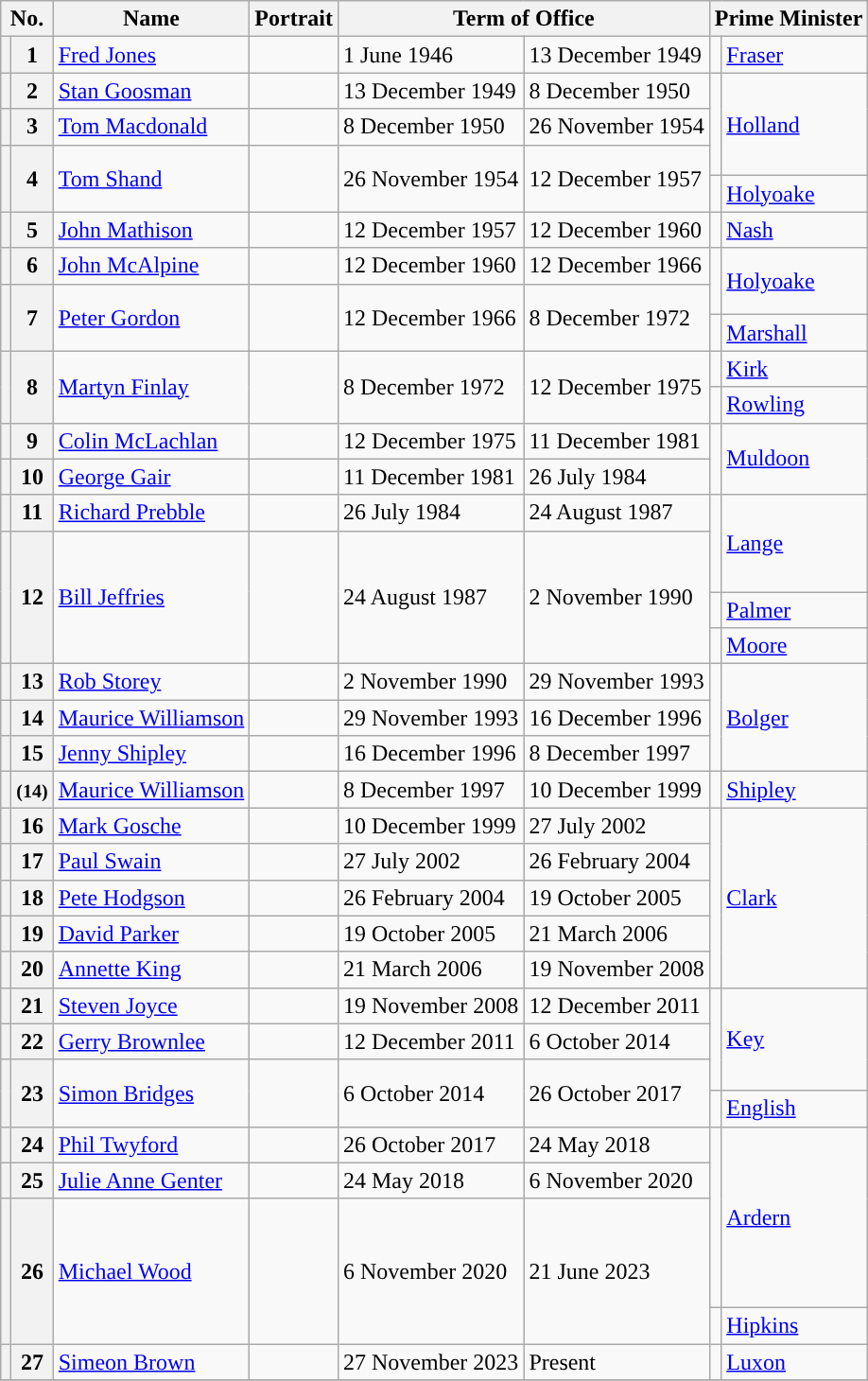<table class="wikitable">
<tr>
<th colspan="2">No.</th>
<th>Name</th>
<th>Portrait</th>
<th colspan="2">Term of Office</th>
<th colspan="2">Prime Minister</th>
</tr>
<tr>
<th style="background:"></th>
<th>1</th>
<td><a href='#'>Fred Jones</a></td>
<td></td>
<td>1 June 1946</td>
<td>13 December 1949</td>
<td width=1 style="background:"></td>
<td><a href='#'>Fraser</a></td>
</tr>
<tr>
<th style="background:"></th>
<th>2</th>
<td><a href='#'>Stan Goosman</a></td>
<td></td>
<td>13 December 1949</td>
<td>8 December 1950</td>
<td rowspan="3" style="background:"></td>
<td rowspan="3"><a href='#'>Holland</a></td>
</tr>
<tr>
<th style="background:"></th>
<th>3</th>
<td><a href='#'>Tom Macdonald</a></td>
<td></td>
<td>8 December 1950</td>
<td>26 November 1954</td>
</tr>
<tr>
<th height=15 style="border-bottom:solid 0 grey; background:"></th>
<th rowspan="2">4</th>
<td rowspan="2"><a href='#'>Tom Shand</a></td>
<td rowspan="2"></td>
<td rowspan="2">26 November 1954</td>
<td rowspan="2">12 December 1957</td>
</tr>
<tr>
<th height=15 style="border-top:solid 0 grey; background:"></th>
<td style="background:"></td>
<td><a href='#'>Holyoake</a></td>
</tr>
<tr>
<th style="background:"></th>
<th>5</th>
<td><a href='#'>John Mathison</a></td>
<td></td>
<td>12 December 1957</td>
<td>12 December 1960</td>
<td style="background:"></td>
<td><a href='#'>Nash</a></td>
</tr>
<tr>
<th style="background:"></th>
<th>6</th>
<td><a href='#'>John McAlpine</a></td>
<td></td>
<td>12 December 1960</td>
<td>12 December 1966</td>
<td rowspan="2" style="background:"></td>
<td rowspan="2"><a href='#'>Holyoake</a></td>
</tr>
<tr>
<th height=15 style="border-bottom:solid 0 grey; background:"></th>
<th rowspan="2">7</th>
<td rowspan="2"><a href='#'>Peter Gordon</a></td>
<td rowspan="2"></td>
<td rowspan="2">12 December 1966</td>
<td rowspan="2">8 December 1972</td>
</tr>
<tr>
<th height=15 style="border-top:solid 0 grey; background:"></th>
<td style="background:"></td>
<td><a href='#'>Marshall</a></td>
</tr>
<tr>
<th rowspan=2 style="background:"></th>
<th rowspan=2>8</th>
<td rowspan=2><a href='#'>Martyn Finlay</a></td>
<td rowspan=2></td>
<td rowspan=2>8 December 1972</td>
<td rowspan=2>12 December 1975</td>
<td style="background:"></td>
<td><a href='#'>Kirk</a></td>
</tr>
<tr>
<td style="background:"></td>
<td><a href='#'>Rowling</a></td>
</tr>
<tr>
<th style="background:"></th>
<th>9</th>
<td><a href='#'>Colin McLachlan</a></td>
<td></td>
<td>12 December 1975</td>
<td>11 December 1981</td>
<td rowspan=2 style="background:"></td>
<td rowspan=2><a href='#'>Muldoon</a></td>
</tr>
<tr>
<th style="background:"></th>
<th>10</th>
<td><a href='#'>George Gair</a></td>
<td></td>
<td>11 December 1981</td>
<td>26 July 1984</td>
</tr>
<tr>
<th style="background:"></th>
<th>11</th>
<td><a href='#'>Richard Prebble</a></td>
<td></td>
<td>26 July 1984</td>
<td>24 August 1987</td>
<td style="border-bottom:solid 0 grey; background:"></td>
<td rowspan=2><a href='#'>Lange</a></td>
</tr>
<tr>
<th rowspan=3 style="background:"></th>
<th rowspan=3>12</th>
<td rowspan=3><a href='#'>Bill Jeffries</a></td>
<td rowspan=3></td>
<td rowspan=3>24 August 1987</td>
<td rowspan=3>2 November 1990</td>
<td height=36 style="border-top:solid 0 grey; background:"></td>
</tr>
<tr>
<td style="background:"></td>
<td><a href='#'>Palmer</a></td>
</tr>
<tr>
<td style="background:"></td>
<td><a href='#'>Moore</a></td>
</tr>
<tr>
<th style="background:"></th>
<th>13</th>
<td><a href='#'>Rob Storey</a></td>
<td></td>
<td>2 November 1990</td>
<td>29 November 1993</td>
<td rowspan=3 style="background:"></td>
<td rowspan=3><a href='#'>Bolger</a></td>
</tr>
<tr>
<th style="background:"></th>
<th>14</th>
<td><a href='#'>Maurice Williamson</a></td>
<td></td>
<td>29 November 1993</td>
<td>16 December 1996</td>
</tr>
<tr>
<th style="background:"></th>
<th>15</th>
<td><a href='#'>Jenny Shipley</a></td>
<td></td>
<td>16 December 1996</td>
<td>8 December 1997</td>
</tr>
<tr>
<th style="background:"></th>
<th><small>(14)</small></th>
<td><a href='#'>Maurice Williamson</a></td>
<td></td>
<td>8 December 1997</td>
<td>10 December 1999</td>
<td style="background:"></td>
<td><a href='#'>Shipley</a></td>
</tr>
<tr>
<th style="background:"></th>
<th>16</th>
<td><a href='#'>Mark Gosche</a></td>
<td></td>
<td>10 December 1999</td>
<td>27 July 2002</td>
<td rowspan=5 style="background:"></td>
<td rowspan=5><a href='#'>Clark</a></td>
</tr>
<tr>
<th style="background:"></th>
<th>17</th>
<td><a href='#'>Paul Swain</a></td>
<td></td>
<td>27 July 2002</td>
<td>26 February 2004</td>
</tr>
<tr>
<th style="background:"></th>
<th>18</th>
<td><a href='#'>Pete Hodgson</a></td>
<td></td>
<td>26 February 2004</td>
<td>19 October 2005</td>
</tr>
<tr>
<th style="background:"></th>
<th>19</th>
<td><a href='#'>David Parker</a></td>
<td></td>
<td>19 October 2005</td>
<td>21 March 2006</td>
</tr>
<tr>
<th style="background:"></th>
<th>20</th>
<td><a href='#'>Annette King</a></td>
<td></td>
<td>21 March 2006</td>
<td>19 November 2008</td>
</tr>
<tr>
<th style="background:"></th>
<th>21</th>
<td><a href='#'>Steven Joyce</a></td>
<td></td>
<td>19 November 2008</td>
<td>12 December 2011</td>
<td rowspan="3" style="background:"></td>
<td rowspan="3"><a href='#'>Key</a></td>
</tr>
<tr>
<th style="background:"></th>
<th>22</th>
<td><a href='#'>Gerry Brownlee</a></td>
<td></td>
<td>12 December 2011</td>
<td>6 October 2014</td>
</tr>
<tr>
<th height=15 style="border-bottom:solid 0 grey; background:"></th>
<th rowspan="2">23</th>
<td rowspan="2"><a href='#'>Simon Bridges</a></td>
<td rowspan="2"></td>
<td rowspan="2">6 October 2014</td>
<td rowspan="2">26 October 2017</td>
</tr>
<tr>
<th height=15 style="border-top:solid 0 grey; background:"></th>
<td style="background:"></td>
<td><a href='#'>English</a></td>
</tr>
<tr>
<th style="background:"></th>
<th>24</th>
<td><a href='#'>Phil Twyford</a></td>
<td></td>
<td>26 October 2017</td>
<td>24 May 2018</td>
<td rowspan="3" style="background:"></td>
<td rowspan="3"><a href='#'>Ardern</a></td>
</tr>
<tr>
<th style="background:"></th>
<th>25</th>
<td><a href='#'>Julie Anne Genter</a></td>
<td></td>
<td>24 May 2018</td>
<td>6 November 2020</td>
</tr>
<tr>
<th height=70 style="border-bottom:solid 0 grey; background:"></th>
<th rowspan="2">26</th>
<td rowspan="2"><a href='#'>Michael Wood</a></td>
<td rowspan="2"></td>
<td rowspan="2">6 November 2020</td>
<td rowspan="2">21 June 2023</td>
</tr>
<tr>
<th height=15 style="border-top:solid 0 grey; background:"></th>
<td style="background:"></td>
<td><a href='#'>Hipkins</a></td>
</tr>
<tr>
<th style="background:"></th>
<th>27</th>
<td><a href='#'>Simeon Brown</a></td>
<td></td>
<td>27 November 2023</td>
<td>Present</td>
<td style="background:"></td>
<td><a href='#'>Luxon</a></td>
</tr>
<tr>
</tr>
</table>
